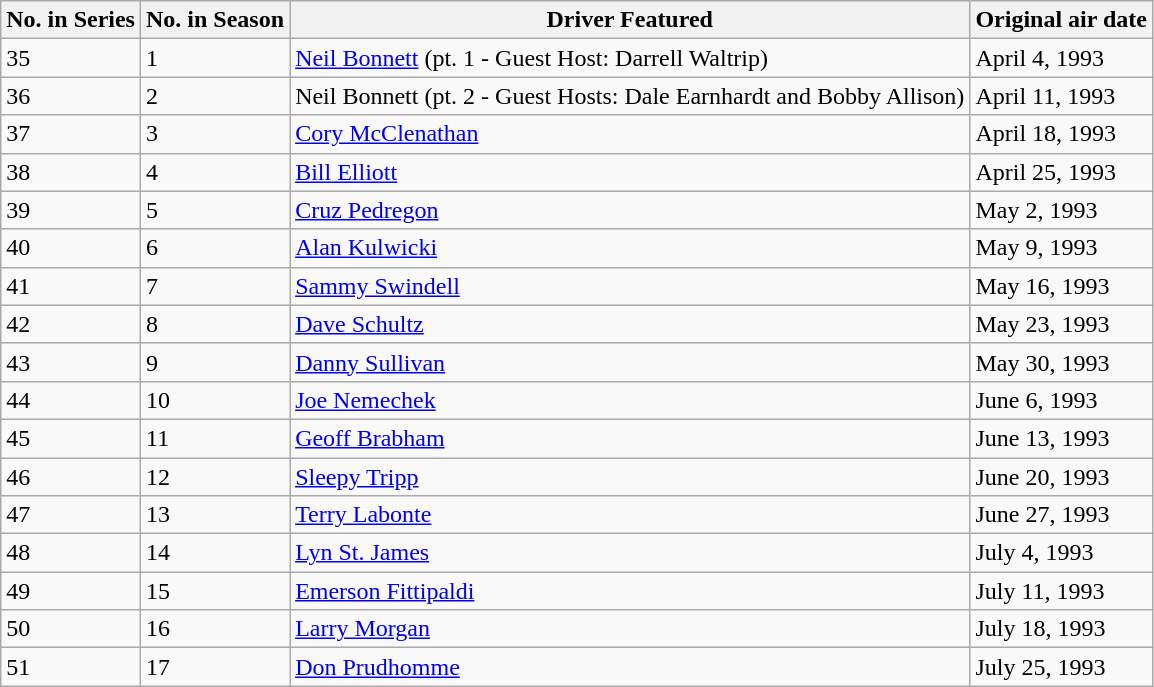<table class="wikitable">
<tr>
<th>No. in Series</th>
<th>No. in Season</th>
<th>Driver Featured</th>
<th>Original air date</th>
</tr>
<tr>
<td>35</td>
<td>1</td>
<td><a href='#'>Neil Bonnett</a> (pt. 1 - Guest Host: Darrell Waltrip)</td>
<td>April 4, 1993</td>
</tr>
<tr>
<td>36</td>
<td>2</td>
<td>Neil Bonnett (pt. 2 - Guest Hosts: Dale Earnhardt and Bobby Allison)</td>
<td>April 11, 1993</td>
</tr>
<tr>
<td>37</td>
<td>3</td>
<td><a href='#'>Cory McClenathan</a></td>
<td>April 18, 1993</td>
</tr>
<tr>
<td>38</td>
<td>4</td>
<td><a href='#'>Bill Elliott</a></td>
<td>April 25, 1993</td>
</tr>
<tr>
<td>39</td>
<td>5</td>
<td><a href='#'>Cruz Pedregon</a></td>
<td>May 2, 1993</td>
</tr>
<tr>
<td>40</td>
<td>6</td>
<td><a href='#'>Alan Kulwicki</a></td>
<td>May 9, 1993</td>
</tr>
<tr>
<td>41</td>
<td>7</td>
<td><a href='#'>Sammy Swindell</a></td>
<td>May 16, 1993</td>
</tr>
<tr>
<td>42</td>
<td>8</td>
<td><a href='#'>Dave Schultz</a></td>
<td>May 23, 1993</td>
</tr>
<tr>
<td>43</td>
<td>9</td>
<td><a href='#'>Danny Sullivan</a></td>
<td>May 30, 1993</td>
</tr>
<tr>
<td>44</td>
<td>10</td>
<td><a href='#'>Joe Nemechek</a></td>
<td>June 6, 1993</td>
</tr>
<tr>
<td>45</td>
<td>11</td>
<td><a href='#'>Geoff Brabham</a></td>
<td>June 13, 1993</td>
</tr>
<tr>
<td>46</td>
<td>12</td>
<td><a href='#'>Sleepy Tripp</a></td>
<td>June 20, 1993</td>
</tr>
<tr>
<td>47</td>
<td>13</td>
<td><a href='#'>Terry Labonte</a></td>
<td>June 27, 1993</td>
</tr>
<tr>
<td>48</td>
<td>14</td>
<td><a href='#'>Lyn St. James</a></td>
<td>July 4, 1993</td>
</tr>
<tr>
<td>49</td>
<td>15</td>
<td><a href='#'>Emerson Fittipaldi</a></td>
<td>July 11, 1993</td>
</tr>
<tr>
<td>50</td>
<td>16</td>
<td><a href='#'>Larry Morgan</a></td>
<td>July 18, 1993</td>
</tr>
<tr>
<td>51</td>
<td>17</td>
<td><a href='#'>Don Prudhomme</a></td>
<td>July 25, 1993</td>
</tr>
</table>
